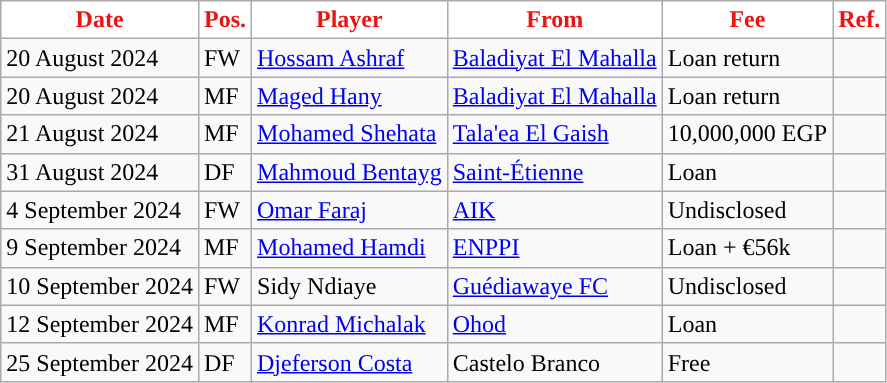<table class="wikitable plainrowheaders sortable">
<tr>
<th style="background:#ffffff; color:#ed1313; ">Date</th>
<th style="background:#ffffff; color:#ed1313; ">Pos.</th>
<th style="background:#ffffff; color:#ed1313; ">Player</th>
<th style="background:#ffffff; color:#ed1313; ">From</th>
<th style="background:#ffffff; color:#ed1313; ">Fee</th>
<th style="background:#ffffff; color:#ed1313; ">Ref.</th>
</tr>
<tr>
<td>20 August 2024</td>
<td>FW</td>
<td> <a href='#'>Hossam Ashraf</a></td>
<td> <a href='#'>Baladiyat El Mahalla</a></td>
<td>Loan return</td>
<td></td>
</tr>
<tr>
<td>20 August 2024</td>
<td>MF</td>
<td> <a href='#'>Maged Hany</a></td>
<td> <a href='#'>Baladiyat El Mahalla</a></td>
<td>Loan return</td>
<td></td>
</tr>
<tr>
<td>21 August 2024</td>
<td>MF</td>
<td> <a href='#'>Mohamed Shehata</a></td>
<td> <a href='#'>Tala'ea El Gaish</a></td>
<td>10,000,000 EGP</td>
<td></td>
</tr>
<tr>
<td>31 August 2024</td>
<td>DF</td>
<td> <a href='#'>Mahmoud Bentayg</a></td>
<td> <a href='#'>Saint-Étienne</a></td>
<td>Loan</td>
<td></td>
</tr>
<tr>
<td>4 September 2024</td>
<td>FW</td>
<td> <a href='#'>Omar Faraj</a></td>
<td> <a href='#'>AIK</a></td>
<td>Undisclosed</td>
<td></td>
</tr>
<tr>
<td>9 September 2024</td>
<td>MF</td>
<td> <a href='#'>Mohamed Hamdi</a></td>
<td> <a href='#'>ENPPI</a></td>
<td>Loan + €56k</td>
<td></td>
</tr>
<tr>
<td>10 September 2024</td>
<td>FW</td>
<td> Sidy Ndiaye</td>
<td> <a href='#'>Guédiawaye FC</a></td>
<td>Undisclosed</td>
<td></td>
</tr>
<tr>
<td>12 September 2024</td>
<td>MF</td>
<td> <a href='#'>Konrad Michalak</a></td>
<td> <a href='#'>Ohod</a></td>
<td>Loan</td>
<td></td>
</tr>
<tr>
<td>25 September 2024</td>
<td>DF</td>
<td> <a href='#'>Djeferson Costa</a></td>
<td> Castelo Branco</td>
<td>Free</td>
<td></td>
</tr>
</table>
